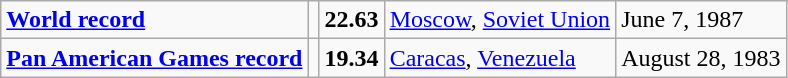<table class="wikitable">
<tr>
<td><strong><a href='#'>World record</a></strong></td>
<td></td>
<td><strong>22.63</strong></td>
<td><a href='#'>Moscow</a>, <a href='#'>Soviet Union</a></td>
<td>June 7, 1987</td>
</tr>
<tr>
<td><strong><a href='#'>Pan American Games record</a></strong></td>
<td></td>
<td><strong>19.34</strong></td>
<td><a href='#'>Caracas</a>, <a href='#'>Venezuela</a></td>
<td>August 28, 1983</td>
</tr>
</table>
